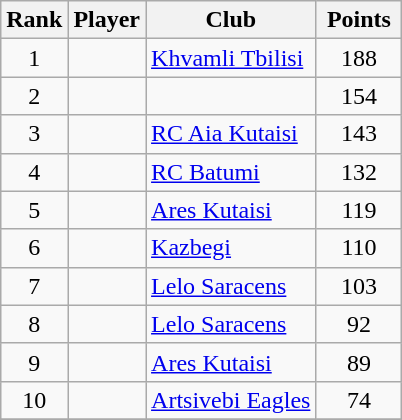<table class="wikitable" style="text-align:center">
<tr>
<th>Rank</th>
<th>Player</th>
<th>Club</th>
<th style="width:50px;">Points</th>
</tr>
<tr>
<td>1</td>
<td align=left></td>
<td align=left><a href='#'>Khvamli Tbilisi</a></td>
<td>188</td>
</tr>
<tr>
<td>2</td>
<td align=left></td>
<td align=left></td>
<td>154</td>
</tr>
<tr>
<td>3</td>
<td align=left></td>
<td align=left><a href='#'>RC Aia Kutaisi</a></td>
<td>143</td>
</tr>
<tr>
<td>4</td>
<td align=left></td>
<td align=left><a href='#'>RC Batumi</a></td>
<td>132</td>
</tr>
<tr>
<td>5</td>
<td align=left></td>
<td align=left><a href='#'>Ares Kutaisi</a></td>
<td>119</td>
</tr>
<tr>
<td>6</td>
<td align=left></td>
<td align=left><a href='#'>Kazbegi</a></td>
<td>110</td>
</tr>
<tr>
<td>7</td>
<td align=left></td>
<td align=left><a href='#'>Lelo Saracens</a></td>
<td>103</td>
</tr>
<tr>
<td>8</td>
<td align=left></td>
<td align=left><a href='#'>Lelo Saracens</a></td>
<td>92</td>
</tr>
<tr>
<td>9</td>
<td align=left></td>
<td align=left><a href='#'>Ares Kutaisi</a></td>
<td>89</td>
</tr>
<tr>
<td>10</td>
<td align=left></td>
<td align=left><a href='#'>Artsivebi Eagles</a></td>
<td>74</td>
</tr>
<tr>
</tr>
</table>
